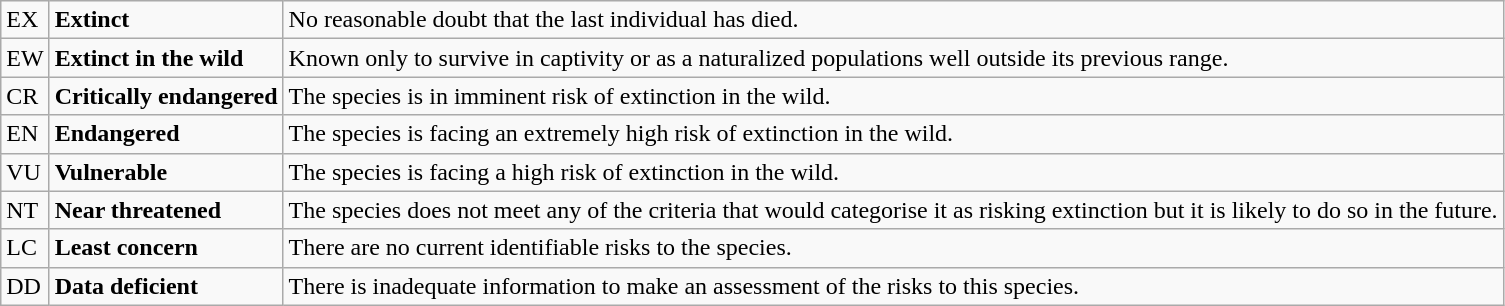<table class="wikitable" style="text-align:left">
<tr>
<td>EX</td>
<td><strong>Extinct</strong></td>
<td>No reasonable doubt that the last individual has died.</td>
</tr>
<tr>
<td>EW</td>
<td><strong>Extinct in the wild</strong></td>
<td>Known only to survive in captivity or as a naturalized populations well outside its previous range.</td>
</tr>
<tr>
<td>CR</td>
<td><strong>Critically endangered</strong></td>
<td>The species is in imminent risk of extinction in the wild.</td>
</tr>
<tr>
<td>EN</td>
<td><strong>Endangered</strong></td>
<td>The species is facing an extremely high risk of extinction in the wild.</td>
</tr>
<tr>
<td>VU</td>
<td><strong>Vulnerable</strong></td>
<td>The species is facing a high risk of extinction in the wild.</td>
</tr>
<tr>
<td>NT</td>
<td><strong>Near threatened</strong></td>
<td>The species does not meet any of the criteria that would categorise it as risking extinction but it is likely to do so in the future.</td>
</tr>
<tr>
<td>LC</td>
<td><strong>Least concern</strong></td>
<td>There are no current identifiable risks to the species.</td>
</tr>
<tr>
<td>DD</td>
<td><strong>Data deficient</strong></td>
<td>There is inadequate information to make an assessment of the risks to this species.</td>
</tr>
</table>
